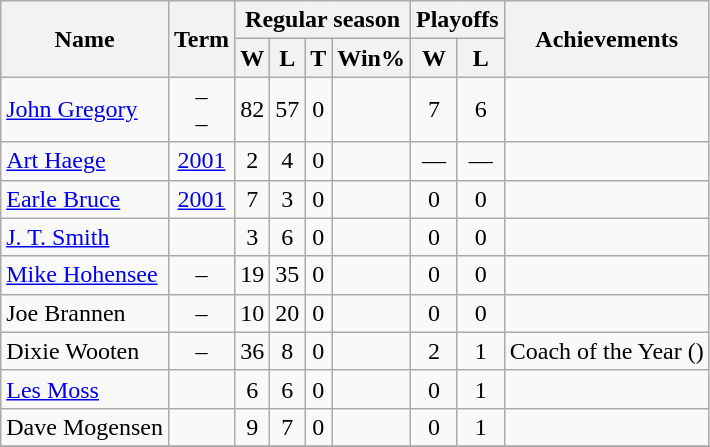<table class="wikitable" style="text-align:center">
<tr>
<th rowspan="2">Name</th>
<th rowspan="2">Term</th>
<th colspan="4">Regular season</th>
<th colspan="2">Playoffs</th>
<th rowspan="2">Achievements</th>
</tr>
<tr>
<th>W</th>
<th>L</th>
<th>T</th>
<th>Win%</th>
<th>W</th>
<th>L</th>
</tr>
<tr>
<td align=left><a href='#'>John Gregory</a></td>
<td>–<br>–</td>
<td>82</td>
<td>57</td>
<td>0</td>
<td></td>
<td>7</td>
<td>6</td>
<td align=left></td>
</tr>
<tr>
<td align=left><a href='#'>Art Haege</a></td>
<td><a href='#'>2001</a></td>
<td>2</td>
<td>4</td>
<td>0</td>
<td></td>
<td>—</td>
<td>—</td>
<td align=left></td>
</tr>
<tr>
<td align=left><a href='#'>Earle Bruce</a></td>
<td><a href='#'>2001</a></td>
<td>7</td>
<td>3</td>
<td>0</td>
<td></td>
<td>0</td>
<td>0</td>
<td align=left></td>
</tr>
<tr>
<td align=left><a href='#'>J. T. Smith</a></td>
<td></td>
<td>3</td>
<td>6</td>
<td>0</td>
<td></td>
<td>0</td>
<td>0</td>
<td align=left></td>
</tr>
<tr>
<td align=left><a href='#'>Mike Hohensee</a></td>
<td>–</td>
<td>19</td>
<td>35</td>
<td>0</td>
<td></td>
<td>0</td>
<td>0</td>
<td align=left></td>
</tr>
<tr>
<td align=left>Joe Brannen</td>
<td>–</td>
<td>10</td>
<td>20</td>
<td>0</td>
<td></td>
<td>0</td>
<td>0</td>
<td align=left></td>
</tr>
<tr>
<td align=left>Dixie Wooten</td>
<td>–</td>
<td>36</td>
<td>8</td>
<td>0</td>
<td></td>
<td>2</td>
<td>1</td>
<td align=left>Coach of the Year ()</td>
</tr>
<tr>
<td align=left><a href='#'>Les Moss</a></td>
<td></td>
<td>6</td>
<td>6</td>
<td>0</td>
<td></td>
<td>0</td>
<td>1</td>
<td align=left></td>
</tr>
<tr>
<td align=left>Dave Mogensen</td>
<td></td>
<td>9</td>
<td>7</td>
<td>0</td>
<td></td>
<td>0</td>
<td>1</td>
<td align=left></td>
</tr>
<tr>
</tr>
</table>
